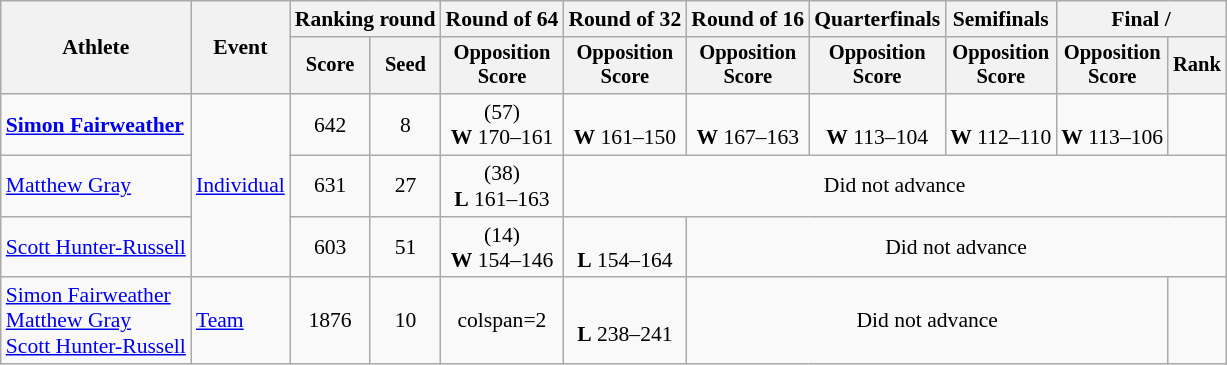<table class="wikitable" style="font-size:90%">
<tr>
<th rowspan="2">Athlete</th>
<th rowspan="2">Event</th>
<th colspan="2">Ranking round</th>
<th>Round of 64</th>
<th>Round of 32</th>
<th>Round of 16</th>
<th>Quarterfinals</th>
<th>Semifinals</th>
<th colspan="2">Final / </th>
</tr>
<tr style="font-size:95%">
<th>Score</th>
<th>Seed</th>
<th>Opposition<br>Score</th>
<th>Opposition<br>Score</th>
<th>Opposition<br>Score</th>
<th>Opposition<br>Score</th>
<th>Opposition<br>Score</th>
<th>Opposition<br>Score</th>
<th>Rank</th>
</tr>
<tr align=center>
<td align=left><strong><a href='#'>Simon Fairweather</a></strong></td>
<td align=left rowspan=3><a href='#'>Individual</a></td>
<td>642</td>
<td>8</td>
<td> (57)<br><strong>W</strong> 170–161</td>
<td> <br><strong>W</strong> 161–150</td>
<td> <br><strong>W</strong> 167–163</td>
<td> <br><strong>W</strong> 113–104</td>
<td> <br><strong>W</strong> 112–110</td>
<td> <br><strong>W</strong> 113–106</td>
<td></td>
</tr>
<tr align=center>
<td align=left><a href='#'>Matthew Gray</a></td>
<td>631</td>
<td>27</td>
<td> (38)<br><strong>L</strong> 161–163</td>
<td colspan="6">Did not advance</td>
</tr>
<tr align=center>
<td align=left><a href='#'>Scott Hunter-Russell</a></td>
<td>603</td>
<td>51</td>
<td> (14)<br><strong>W</strong> 154–146</td>
<td><br><strong>L</strong> 154–164</td>
<td colspan="6">Did not advance</td>
</tr>
<tr align=center>
<td align=left><a href='#'>Simon Fairweather</a><br><a href='#'>Matthew Gray</a><br><a href='#'>Scott Hunter-Russell</a></td>
<td align=left><a href='#'>Team</a></td>
<td>1876</td>
<td>10</td>
<td>colspan=2 </td>
<td><br><strong>L</strong> 238–241</td>
<td colspan=4>Did not advance</td>
</tr>
</table>
